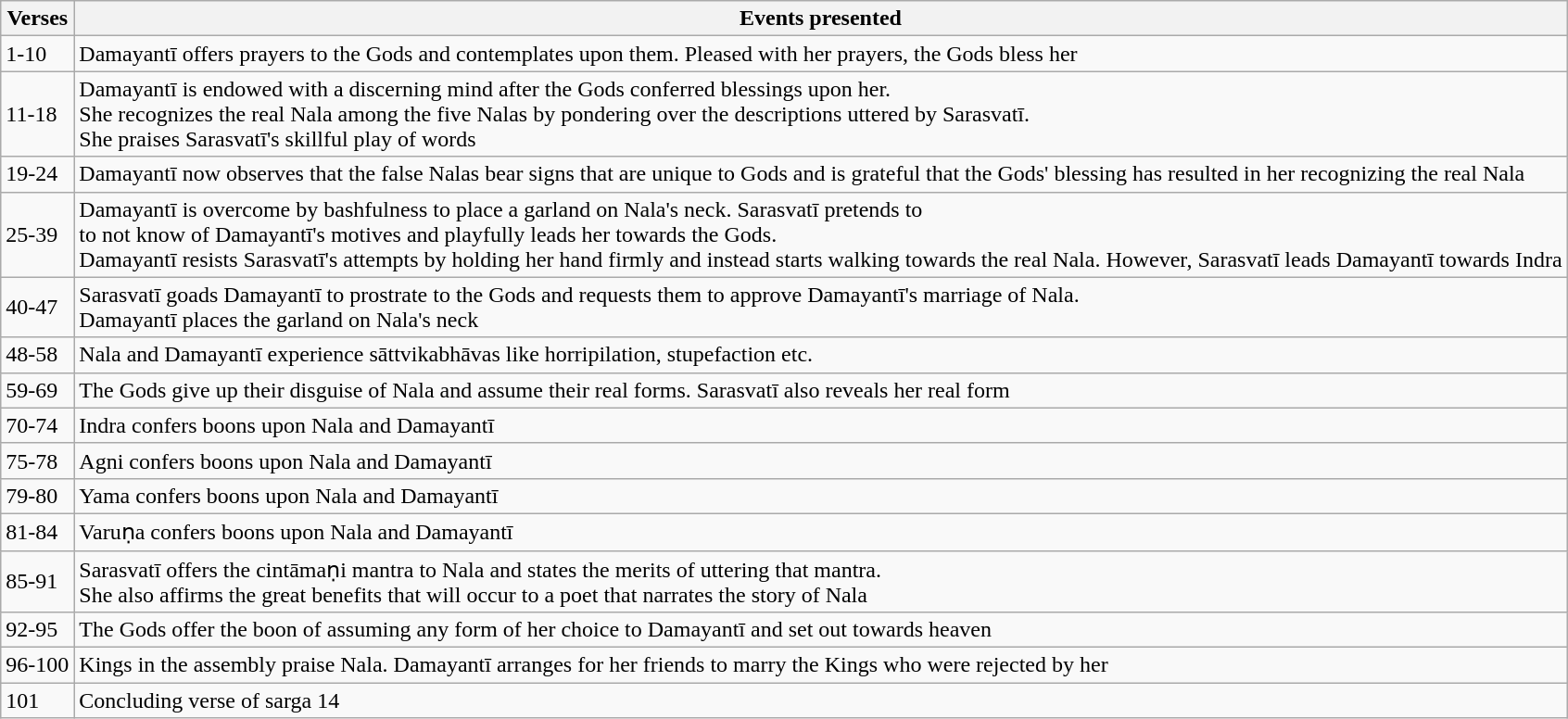<table class="wikitable">
<tr>
<th>Verses</th>
<th>Events presented</th>
</tr>
<tr>
<td>1-10</td>
<td>Damayantī offers prayers to the Gods and contemplates upon them. Pleased with her prayers, the Gods bless her</td>
</tr>
<tr>
<td>11-18</td>
<td>Damayantī is endowed with a discerning mind after the Gods conferred blessings upon her.<br> She recognizes the real Nala among the five Nalas by pondering over the descriptions uttered by Sarasvatī. <br> She praises Sarasvatī's skillful play of words</td>
</tr>
<tr>
<td>19-24</td>
<td>Damayantī now observes that the false Nalas bear signs that are unique to Gods and is grateful that the Gods' blessing has resulted in her recognizing the real Nala</td>
</tr>
<tr>
<td>25-39</td>
<td>Damayantī is overcome by bashfulness to place a garland on Nala's neck. Sarasvatī pretends to <br> to not know of Damayantī's motives and playfully leads her towards the Gods. <br> Damayantī resists Sarasvatī's attempts by holding her hand firmly and instead starts walking towards the real Nala. However, Sarasvatī leads Damayantī towards Indra</td>
</tr>
<tr>
<td>40-47</td>
<td>Sarasvatī goads Damayantī to prostrate to the Gods and requests them to approve Damayantī's marriage of Nala. <br> Damayantī places the garland on Nala's neck</td>
</tr>
<tr>
<td>48-58</td>
<td>Nala and Damayantī experience sāttvikabhāvas like horripilation, stupefaction etc.</td>
</tr>
<tr>
<td>59-69</td>
<td>The Gods give up their disguise of Nala and assume their real forms. Sarasvatī also reveals her real form</td>
</tr>
<tr>
<td>70-74</td>
<td>Indra confers boons upon Nala and Damayantī</td>
</tr>
<tr>
<td>75-78</td>
<td>Agni confers boons upon Nala and Damayantī</td>
</tr>
<tr>
<td>79-80</td>
<td>Yama confers boons upon Nala and Damayantī</td>
</tr>
<tr>
<td>81-84</td>
<td>Varuṇa confers boons upon Nala and Damayantī</td>
</tr>
<tr>
<td>85-91</td>
<td>Sarasvatī offers the cintāmaṇi mantra to Nala and states the merits of uttering that mantra. <br>She also affirms the great benefits that will occur to a poet that narrates the story of Nala</td>
</tr>
<tr>
<td>92-95</td>
<td>The Gods offer the boon of assuming any form of her choice to Damayantī and set out towards heaven</td>
</tr>
<tr>
<td>96-100</td>
<td>Kings in the assembly praise Nala. Damayantī arranges for her friends to marry the Kings who were rejected by her</td>
</tr>
<tr>
<td>101</td>
<td>Concluding verse of sarga 14</td>
</tr>
</table>
